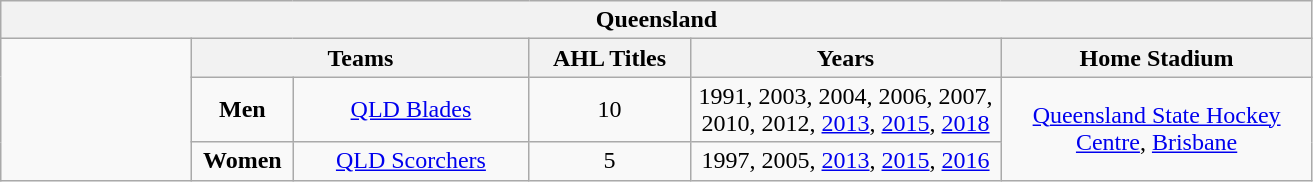<table class="wikitable" style="text-align: center;">
<tr>
<th colspan=6><strong>Queensland</strong></th>
</tr>
<tr>
<td rowspan=3; style="width:120px"></td>
<th colspan=2>Teams</th>
<th style="width:100px">AHL Titles</th>
<th>Years</th>
<th style="width:200px">Home Stadium</th>
</tr>
<tr>
<td style="width: 60px"><strong>Men</strong></td>
<td style="width: 150px"><a href='#'>QLD Blades</a></td>
<td>10</td>
<td style="width: 200px">1991, 2003, 2004, 2006, 2007, 2010, 2012, <a href='#'>2013</a>, <a href='#'>2015</a>, <a href='#'>2018</a></td>
<td rowspan=2><a href='#'>Queensland State Hockey<br>Centre</a>, <a href='#'>Brisbane</a></td>
</tr>
<tr>
<td style="width: 60px"><strong>Women</strong></td>
<td style="width: 150px"><a href='#'>QLD Scorchers</a></td>
<td>5</td>
<td style="width: 200px">1997, 2005, <a href='#'>2013</a>, <a href='#'>2015</a>, <a href='#'>2016</a></td>
</tr>
</table>
